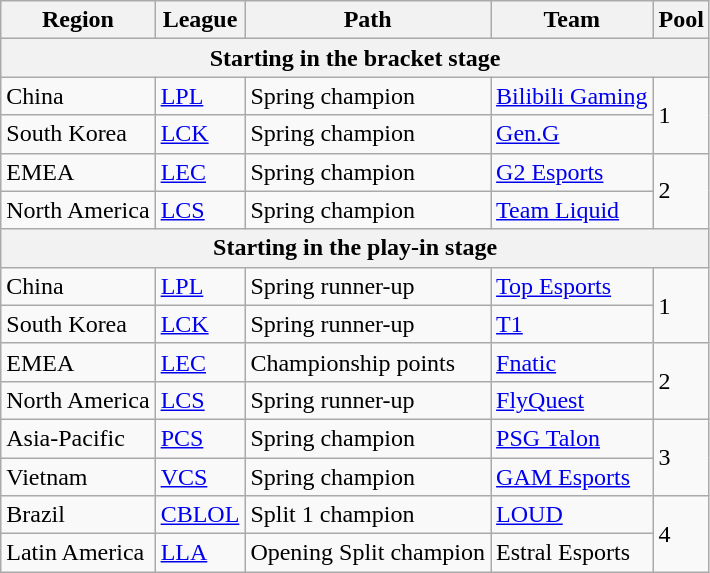<table class="wikitable" style="white-space:nowrap;">
<tr>
<th>Region</th>
<th>League</th>
<th>Path</th>
<th>Team</th>
<th>Pool</th>
</tr>
<tr>
<th colspan="5">Starting in the bracket stage</th>
</tr>
<tr>
<td>China</td>
<td><a href='#'>LPL</a></td>
<td>Spring champion</td>
<td><a href='#'>Bilibili Gaming</a></td>
<td rowspan="2">1</td>
</tr>
<tr>
<td>South Korea</td>
<td><a href='#'>LCK</a></td>
<td>Spring champion</td>
<td><a href='#'>Gen.G</a></td>
</tr>
<tr>
<td>EMEA</td>
<td><a href='#'>LEC</a></td>
<td>Spring champion</td>
<td><a href='#'>G2 Esports</a></td>
<td rowspan="2">2</td>
</tr>
<tr>
<td>North America</td>
<td><a href='#'>LCS</a></td>
<td>Spring champion</td>
<td><a href='#'>Team Liquid</a></td>
</tr>
<tr>
<th colspan="5">Starting in the play-in stage</th>
</tr>
<tr>
<td>China</td>
<td><a href='#'>LPL</a></td>
<td>Spring runner-up</td>
<td><a href='#'>Top Esports</a></td>
<td rowspan="2">1</td>
</tr>
<tr>
<td>South Korea</td>
<td><a href='#'>LCK</a></td>
<td>Spring runner-up</td>
<td><a href='#'>T1</a></td>
</tr>
<tr>
<td>EMEA</td>
<td><a href='#'>LEC</a></td>
<td>Championship points</td>
<td><a href='#'>Fnatic</a></td>
<td rowspan="2">2</td>
</tr>
<tr>
<td>North America</td>
<td><a href='#'>LCS</a></td>
<td>Spring runner-up</td>
<td><a href='#'>FlyQuest</a></td>
</tr>
<tr>
<td title="Taiwan/Hong Kong/Macau/Southeast Asia/Oceania">Asia-Pacific</td>
<td><a href='#'>PCS</a></td>
<td>Spring champion</td>
<td><a href='#'>PSG Talon</a></td>
<td rowspan="2">3</td>
</tr>
<tr>
<td>Vietnam</td>
<td><a href='#'>VCS</a></td>
<td>Spring champion</td>
<td><a href='#'>GAM Esports</a></td>
</tr>
<tr>
<td>Brazil</td>
<td><a href='#'>CBLOL</a></td>
<td>Split 1 champion</td>
<td><a href='#'>LOUD</a></td>
<td rowspan="2">4</td>
</tr>
<tr>
<td>Latin America</td>
<td><a href='#'>LLA</a></td>
<td>Opening Split champion</td>
<td>Estral Esports</td>
</tr>
</table>
